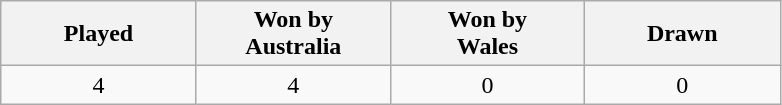<table class="wikitable" style="text-align:center">
<tr>
<th width="123">Played</th>
<th width="122">Won by<br>Australia</th>
<th width="122">Won by<br>Wales</th>
<th width="123">Drawn</th>
</tr>
<tr>
<td>4</td>
<td>4</td>
<td>0</td>
<td>0</td>
</tr>
</table>
